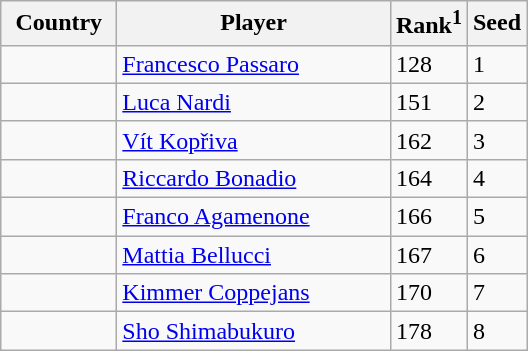<table class="sortable wikitable">
<tr>
<th width="70">Country</th>
<th width="175">Player</th>
<th>Rank<sup>1</sup></th>
<th>Seed</th>
</tr>
<tr>
<td></td>
<td><a href='#'>Francesco Passaro</a></td>
<td>128</td>
<td>1</td>
</tr>
<tr>
<td></td>
<td><a href='#'>Luca Nardi</a></td>
<td>151</td>
<td>2</td>
</tr>
<tr>
<td></td>
<td><a href='#'>Vít Kopřiva</a></td>
<td>162</td>
<td>3</td>
</tr>
<tr>
<td></td>
<td><a href='#'>Riccardo Bonadio</a></td>
<td>164</td>
<td>4</td>
</tr>
<tr>
<td></td>
<td><a href='#'>Franco Agamenone</a></td>
<td>166</td>
<td>5</td>
</tr>
<tr>
<td></td>
<td><a href='#'>Mattia Bellucci</a></td>
<td>167</td>
<td>6</td>
</tr>
<tr>
<td></td>
<td><a href='#'>Kimmer Coppejans</a></td>
<td>170</td>
<td>7</td>
</tr>
<tr>
<td></td>
<td><a href='#'>Sho Shimabukuro</a></td>
<td>178</td>
<td>8</td>
</tr>
</table>
